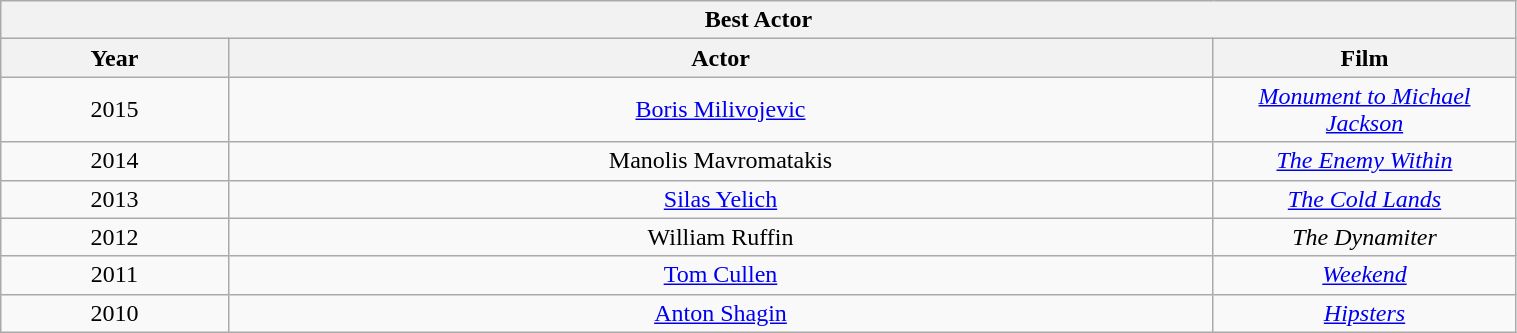<table class="wikitable" width="80%">
<tr>
<th colspan="3" align="center">Best Actor</th>
</tr>
<tr>
<th width="15%">Year</th>
<th width="65%">Actor</th>
<th width="20%">Film</th>
</tr>
<tr>
<td align="center">2015</td>
<td align="center"><a href='#'>Boris Milivojevic</a></td>
<td align="center"><a href='#'><em>Monument to Michael Jackson</em></a></td>
</tr>
<tr>
<td align="center">2014</td>
<td align="center">Manolis Mavromatakis</td>
<td align="center"><a href='#'><em>The Enemy Within</em></a></td>
</tr>
<tr>
<td align="center">2013</td>
<td align="center"><a href='#'>Silas Yelich</a></td>
<td align="center"><a href='#'><em>The Cold Lands</em></a></td>
</tr>
<tr>
<td align="center">2012</td>
<td align="center">William Ruffin</td>
<td align="center"><em>The Dynamiter</em></td>
</tr>
<tr>
<td align="center">2011</td>
<td align="center"><a href='#'>Tom Cullen</a></td>
<td align="center"><a href='#'><em>Weekend</em></a></td>
</tr>
<tr>
<td align="center">2010</td>
<td align="center"><a href='#'>Anton Shagin</a></td>
<td align="center"><a href='#'><em>Hipsters</em></a></td>
</tr>
</table>
